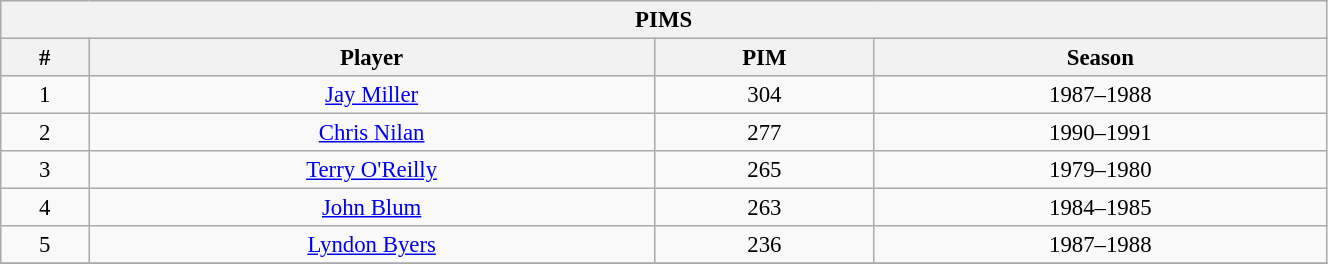<table class="wikitable" style="text-align: center; font-size: 95%" width="70%">
<tr>
<th colspan="4">PIMS</th>
</tr>
<tr>
<th>#</th>
<th>Player</th>
<th>PIM</th>
<th>Season</th>
</tr>
<tr>
<td>1</td>
<td><a href='#'>Jay Miller</a></td>
<td>304</td>
<td>1987–1988</td>
</tr>
<tr>
<td>2</td>
<td><a href='#'>Chris Nilan</a></td>
<td>277</td>
<td>1990–1991</td>
</tr>
<tr>
<td>3</td>
<td><a href='#'>Terry O'Reilly</a></td>
<td>265</td>
<td>1979–1980</td>
</tr>
<tr>
<td>4</td>
<td><a href='#'>John Blum</a></td>
<td>263</td>
<td>1984–1985</td>
</tr>
<tr>
<td>5</td>
<td><a href='#'>Lyndon Byers</a></td>
<td>236</td>
<td>1987–1988</td>
</tr>
<tr>
</tr>
</table>
